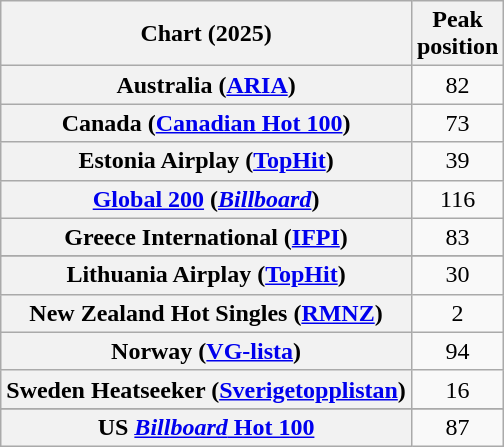<table class="wikitable sortable plainrowheaders" style="text-align:center">
<tr>
<th scope="col">Chart (2025)</th>
<th scope="col">Peak<br>position</th>
</tr>
<tr>
<th scope="row">Australia (<a href='#'>ARIA</a>)</th>
<td>82</td>
</tr>
<tr>
<th scope="row">Canada (<a href='#'>Canadian Hot 100</a>)</th>
<td>73</td>
</tr>
<tr>
<th scope="row">Estonia Airplay (<a href='#'>TopHit</a>)</th>
<td>39</td>
</tr>
<tr>
<th scope="row"><a href='#'>Global 200</a> (<em><a href='#'>Billboard</a></em>)</th>
<td>116</td>
</tr>
<tr>
<th scope="row">Greece International (<a href='#'>IFPI</a>)</th>
<td>83</td>
</tr>
<tr>
</tr>
<tr>
<th scope="row">Lithuania Airplay (<a href='#'>TopHit</a>)</th>
<td>30</td>
</tr>
<tr>
<th scope="row">New Zealand Hot Singles (<a href='#'>RMNZ</a>)</th>
<td>2</td>
</tr>
<tr>
<th scope="row">Norway (<a href='#'>VG-lista</a>)</th>
<td>94</td>
</tr>
<tr>
<th scope="row">Sweden Heatseeker (<a href='#'>Sverigetopplistan</a>)</th>
<td>16</td>
</tr>
<tr>
</tr>
<tr>
<th scope="row">US <a href='#'><em>Billboard</em> Hot 100</a></th>
<td>87</td>
</tr>
</table>
